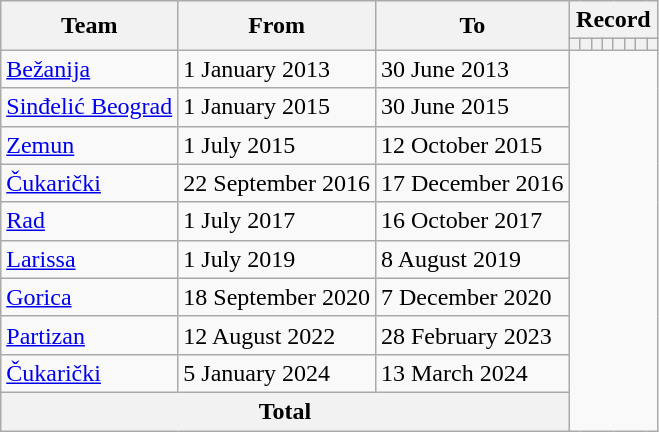<table class="wikitable" style="text-align:center">
<tr>
<th rowspan=2>Team</th>
<th rowspan=2>From</th>
<th rowspan=2>To</th>
<th colspan=8>Record</th>
</tr>
<tr>
<th></th>
<th></th>
<th></th>
<th></th>
<th></th>
<th></th>
<th></th>
<th></th>
</tr>
<tr>
<td align=left><a href='#'>Bežanija</a></td>
<td align=left>1 January 2013</td>
<td align=left>30 June 2013<br></td>
</tr>
<tr>
<td align=left><a href='#'>Sinđelić Beograd</a></td>
<td align=left>1 January 2015</td>
<td align=left>30 June 2015<br></td>
</tr>
<tr>
<td align=left><a href='#'>Zemun</a></td>
<td align=left>1 July 2015</td>
<td align=left>12 October 2015<br></td>
</tr>
<tr>
<td align=left><a href='#'>Čukarički</a></td>
<td align=left>22 September 2016</td>
<td align=left>17 December 2016<br></td>
</tr>
<tr>
<td align=left><a href='#'>Rad</a></td>
<td align=left>1 July 2017</td>
<td align=left>16 October 2017<br></td>
</tr>
<tr>
<td align=left><a href='#'>Larissa</a></td>
<td align=left>1 July 2019</td>
<td align=left>8 August 2019<br></td>
</tr>
<tr>
<td align=left><a href='#'>Gorica</a></td>
<td align=left>18 September 2020</td>
<td align=left>7 December 2020<br></td>
</tr>
<tr>
<td align=left><a href='#'>Partizan</a></td>
<td align=left>12 August 2022</td>
<td align=left>28 February 2023<br></td>
</tr>
<tr>
<td align=left><a href='#'>Čukarički</a></td>
<td align=left>5 January 2024</td>
<td align=left>13 March 2024<br></td>
</tr>
<tr>
<th colspan=3>Total<br></th>
</tr>
</table>
